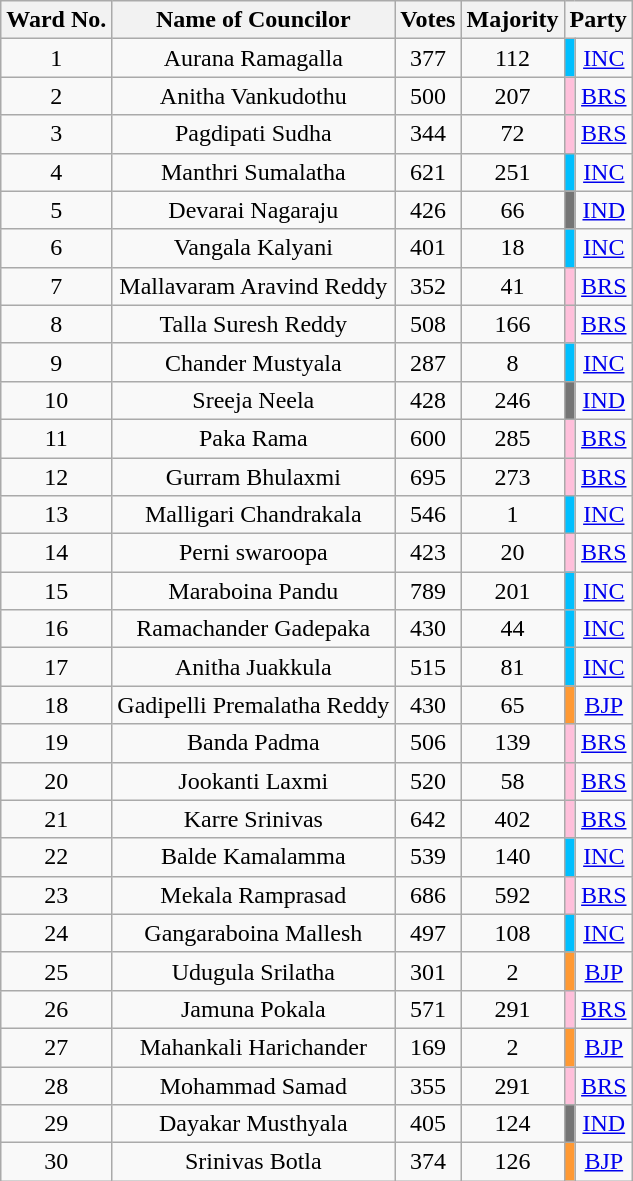<table class="wikitable" style="text-align: center;">
<tr>
<th>Ward No.</th>
<th>Name of Councilor</th>
<th>Votes</th>
<th>Majority</th>
<th Colspan=2>Party</th>
</tr>
<tr>
<td>1</td>
<td>Aurana Ramagalla</td>
<td>377</td>
<td>112</td>
<td bgcolor=#00BFFF></td>
<td><a href='#'>INC</a></td>
</tr>
<tr>
<td>2</td>
<td>Anitha Vankudothu</td>
<td>500</td>
<td>207</td>
<td bgcolor=#FFC0DB></td>
<td><a href='#'>BRS</a></td>
</tr>
<tr>
<td>3</td>
<td>Pagdipati Sudha</td>
<td>344</td>
<td>72</td>
<td bgcolor=#FFC0DB></td>
<td><a href='#'>BRS</a></td>
</tr>
<tr>
<td>4</td>
<td>Manthri Sumalatha</td>
<td>621</td>
<td>251</td>
<td bgcolor=#00BFFF></td>
<td><a href='#'>INC</a></td>
</tr>
<tr>
<td>5</td>
<td>Devarai Nagaraju</td>
<td>426</td>
<td>66</td>
<td bgcolor=#757575></td>
<td><a href='#'>IND</a></td>
</tr>
<tr>
<td>6</td>
<td>Vangala Kalyani</td>
<td>401</td>
<td>18</td>
<td bgcolor=#00BFFF></td>
<td><a href='#'>INC</a></td>
</tr>
<tr>
<td>7</td>
<td>Mallavaram Aravind Reddy</td>
<td>352</td>
<td>41</td>
<td bgcolor=#FFC0DB></td>
<td><a href='#'>BRS</a></td>
</tr>
<tr>
<td>8</td>
<td>Talla Suresh Reddy</td>
<td>508</td>
<td>166</td>
<td bgcolor=#FFC0DB></td>
<td><a href='#'>BRS</a></td>
</tr>
<tr>
<td>9</td>
<td>Chander Mustyala</td>
<td>287</td>
<td>8</td>
<td bgcolor=#00BFFF></td>
<td><a href='#'>INC</a></td>
</tr>
<tr>
<td>10</td>
<td>Sreeja Neela</td>
<td>428</td>
<td>246</td>
<td bgcolor=#757575></td>
<td><a href='#'>IND</a></td>
</tr>
<tr>
<td>11</td>
<td>Paka Rama</td>
<td>600</td>
<td>285</td>
<td bgcolor=#FFC0DB></td>
<td><a href='#'>BRS</a></td>
</tr>
<tr>
<td>12</td>
<td>Gurram Bhulaxmi</td>
<td>695</td>
<td>273</td>
<td bgcolor=#FFC0DB></td>
<td><a href='#'>BRS</a></td>
</tr>
<tr>
<td>13</td>
<td>Malligari Chandrakala</td>
<td>546</td>
<td>1</td>
<td bgcolor=#00BFFF></td>
<td><a href='#'>INC</a></td>
</tr>
<tr>
<td>14</td>
<td>Perni swaroopa</td>
<td>423</td>
<td>20</td>
<td bgcolor=#FFC0DB></td>
<td><a href='#'>BRS</a></td>
</tr>
<tr>
<td>15</td>
<td>Maraboina Pandu</td>
<td>789</td>
<td>201</td>
<td bgcolor=#00BFFF></td>
<td><a href='#'>INC</a></td>
</tr>
<tr>
<td>16</td>
<td>Ramachander Gadepaka</td>
<td>430</td>
<td>44</td>
<td bgcolor=#00BFFF></td>
<td><a href='#'>INC</a></td>
</tr>
<tr>
<td>17</td>
<td>Anitha Juakkula</td>
<td>515</td>
<td>81</td>
<td bgcolor=#00BFFF></td>
<td><a href='#'>INC</a></td>
</tr>
<tr>
<td>18</td>
<td>Gadipelli Premalatha Reddy</td>
<td>430</td>
<td>65</td>
<td bgcolor=#FF9933></td>
<td><a href='#'>BJP</a></td>
</tr>
<tr>
<td>19</td>
<td>Banda Padma</td>
<td>506</td>
<td>139</td>
<td bgcolor=#FFC0DB></td>
<td><a href='#'>BRS</a></td>
</tr>
<tr>
<td>20</td>
<td>Jookanti Laxmi</td>
<td>520</td>
<td>58</td>
<td bgcolor=#FFC0DB></td>
<td><a href='#'>BRS</a></td>
</tr>
<tr>
<td>21</td>
<td>Karre Srinivas</td>
<td>642</td>
<td>402</td>
<td bgcolor=#FFC0DB></td>
<td><a href='#'>BRS</a></td>
</tr>
<tr>
<td>22</td>
<td>Balde Kamalamma</td>
<td>539</td>
<td>140</td>
<td bgcolor=#00BFFF></td>
<td><a href='#'>INC</a></td>
</tr>
<tr>
<td>23</td>
<td>Mekala Ramprasad</td>
<td>686</td>
<td>592</td>
<td bgcolor=#FFC0DB></td>
<td><a href='#'>BRS</a></td>
</tr>
<tr>
<td>24</td>
<td>Gangaraboina Mallesh</td>
<td>497</td>
<td>108</td>
<td bgcolor=#00BFFF></td>
<td><a href='#'>INC</a></td>
</tr>
<tr>
<td>25</td>
<td>Udugula Srilatha</td>
<td>301</td>
<td>2</td>
<td bgcolor=#FF9933></td>
<td><a href='#'>BJP</a></td>
</tr>
<tr>
<td>26</td>
<td>Jamuna Pokala</td>
<td>571</td>
<td>291</td>
<td bgcolor=#FFC0DB></td>
<td><a href='#'>BRS</a></td>
</tr>
<tr>
<td>27</td>
<td>Mahankali Harichander</td>
<td>169</td>
<td>2</td>
<td bgcolor=#FF9933></td>
<td><a href='#'>BJP</a></td>
</tr>
<tr>
<td>28</td>
<td>Mohammad Samad</td>
<td>355</td>
<td>291</td>
<td bgcolor=#FFC0DB></td>
<td><a href='#'>BRS</a></td>
</tr>
<tr>
<td>29</td>
<td>Dayakar Musthyala</td>
<td>405</td>
<td>124</td>
<td bgcolor=#757575></td>
<td><a href='#'>IND</a></td>
</tr>
<tr>
<td>30</td>
<td>Srinivas Botla</td>
<td>374</td>
<td>126</td>
<td bgcolor=#FF9933></td>
<td><a href='#'>BJP</a></td>
</tr>
</table>
